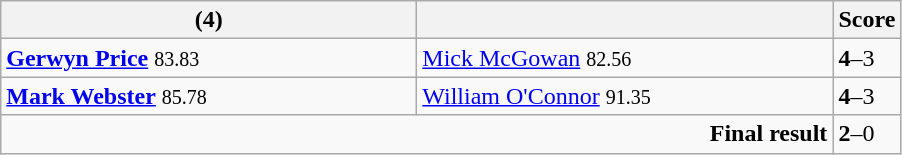<table class="wikitable">
<tr>
<th width=270><strong></strong> (4)</th>
<th width=270></th>
<th>Score</th>
</tr>
<tr>
<td><strong><a href='#'>Gerwyn Price</a></strong> <small><span>83.83</span></small></td>
<td><a href='#'>Mick McGowan</a> <small><span>82.56</span></small></td>
<td><strong>4</strong>–3</td>
</tr>
<tr>
<td><strong><a href='#'>Mark Webster</a></strong> <small><span>85.78</span></small></td>
<td><a href='#'>William O'Connor</a> <small><span>91.35</span></small></td>
<td><strong>4</strong>–3</td>
</tr>
<tr>
<td colspan="2" align="right"><strong>Final result</strong></td>
<td><strong>2</strong>–0</td>
</tr>
</table>
